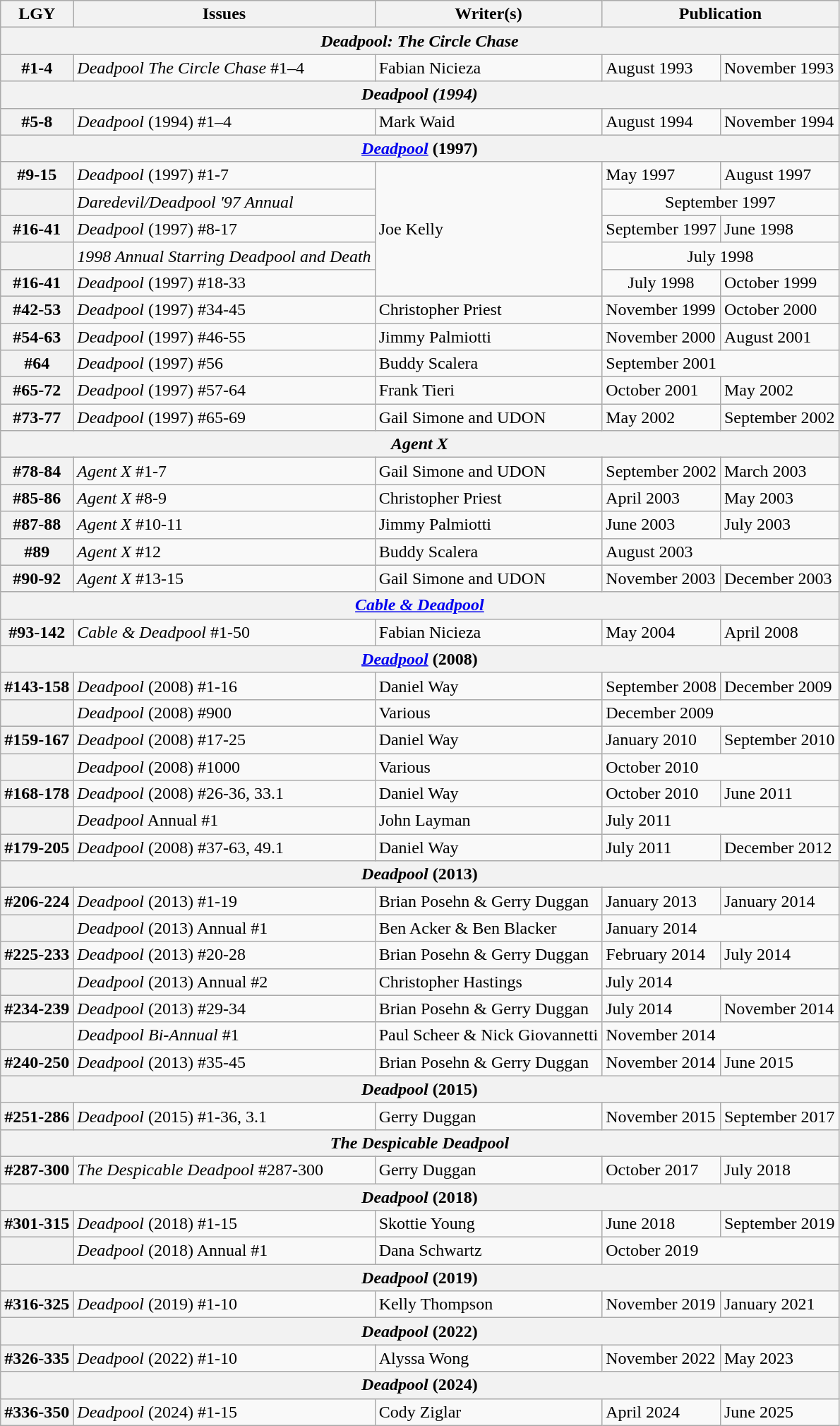<table class="wikitable col4center col5center">
<tr>
<th>LGY</th>
<th>Issues</th>
<th>Writer(s)</th>
<th colspan="2">Publication</th>
</tr>
<tr>
<th colspan="5"><strong><em>Deadpool: The Circle Chase</em></strong></th>
</tr>
<tr>
<th>#1-4</th>
<td><em>Deadpool</em> <em>The Circle Chase</em> #1–4</td>
<td>Fabian Nicieza</td>
<td>August 1993</td>
<td>November 1993</td>
</tr>
<tr>
<th colspan="5"><strong><em>Deadpool (1994)</em></strong></th>
</tr>
<tr>
<th>#5-8</th>
<td><em>Deadpool</em> (1994) #1–4</td>
<td>Mark Waid</td>
<td>August 1994</td>
<td>November 1994</td>
</tr>
<tr>
<th colspan="5"><em><a href='#'>Deadpool</a></em> (1997)</th>
</tr>
<tr>
<th>#9-15</th>
<td><em>Deadpool</em> (1997) #1-7</td>
<td rowspan="5">Joe Kelly</td>
<td>May 1997</td>
<td>August 1997</td>
</tr>
<tr>
<th></th>
<td><em>Daredevil/Deadpool '97 Annual</em></td>
<td colspan="2" style="text-align:center;">September 1997</td>
</tr>
<tr>
<th>#16-41</th>
<td><em>Deadpool</em> (1997) #8-17</td>
<td style="text-align:center;">September 1997</td>
<td>June 1998</td>
</tr>
<tr>
<th></th>
<td><em>1998 Annual Starring Deadpool and Death</em></td>
<td colspan="2" style="text-align:center;">July 1998</td>
</tr>
<tr>
<th>#16-41</th>
<td><em>Deadpool</em> (1997) #18-33</td>
<td style="text-align:center;">July 1998</td>
<td>October 1999</td>
</tr>
<tr>
<th>#42-53</th>
<td><em>Deadpool</em> (1997) #34-45</td>
<td>Christopher Priest</td>
<td>November 1999</td>
<td>October 2000</td>
</tr>
<tr>
<th>#54-63</th>
<td><em>Deadpool</em> (1997) #46-55</td>
<td>Jimmy Palmiotti</td>
<td>November 2000</td>
<td>August 2001</td>
</tr>
<tr>
<th>#64</th>
<td><em>Deadpool</em> (1997) #56</td>
<td>Buddy Scalera</td>
<td colspan="2">September 2001</td>
</tr>
<tr>
<th>#65-72</th>
<td><em>Deadpool</em> (1997) #57-64</td>
<td>Frank Tieri</td>
<td>October 2001</td>
<td>May 2002</td>
</tr>
<tr>
<th>#73-77</th>
<td><em>Deadpool</em> (1997) #65-69</td>
<td>Gail Simone and UDON</td>
<td>May 2002</td>
<td>September 2002</td>
</tr>
<tr>
<th colspan="5"><em>Agent X</em></th>
</tr>
<tr>
<th>#78-84</th>
<td><em>Agent X</em> #1-7</td>
<td>Gail Simone and UDON</td>
<td>September 2002</td>
<td>March 2003</td>
</tr>
<tr>
<th>#85-86</th>
<td><em>Agent X</em> #8-9</td>
<td>Christopher Priest</td>
<td>April 2003</td>
<td>May 2003</td>
</tr>
<tr>
<th>#87-88</th>
<td><em>Agent X</em> #10-11</td>
<td>Jimmy Palmiotti</td>
<td>June 2003</td>
<td>July 2003</td>
</tr>
<tr>
<th>#89</th>
<td><em>Agent X</em> #12</td>
<td>Buddy Scalera</td>
<td colspan="2">August 2003</td>
</tr>
<tr>
<th>#90-92</th>
<td><em>Agent X</em> #13-15</td>
<td>Gail Simone and UDON</td>
<td>November 2003</td>
<td>December 2003</td>
</tr>
<tr>
<th colspan="5"><strong><em><a href='#'>Cable & Deadpool</a></em></strong></th>
</tr>
<tr>
<th>#93-142</th>
<td><em>Cable & Deadpool</em> #1-50</td>
<td>Fabian Nicieza</td>
<td>May 2004</td>
<td>April 2008</td>
</tr>
<tr>
<th colspan="5"><strong><em><a href='#'>Deadpool</a></em></strong> (2008)</th>
</tr>
<tr>
<th>#143-158</th>
<td><em>Deadpool</em> (2008) #1-16</td>
<td>Daniel Way</td>
<td>September 2008</td>
<td>December 2009</td>
</tr>
<tr>
<th></th>
<td><em>Deadpool</em> (2008) #900</td>
<td>Various</td>
<td colspan="2">December 2009</td>
</tr>
<tr>
<th>#159-167</th>
<td><em>Deadpool</em> (2008) #17-25</td>
<td>Daniel Way</td>
<td>January 2010</td>
<td>September 2010</td>
</tr>
<tr>
<th></th>
<td><em>Deadpool</em> (2008) #1000</td>
<td>Various</td>
<td colspan="2">October 2010</td>
</tr>
<tr>
<th>#168-178</th>
<td><em>Deadpool</em> (2008) #26-36, 33.1</td>
<td>Daniel Way</td>
<td>October 2010</td>
<td>June 2011</td>
</tr>
<tr>
<th></th>
<td><em>Deadpool</em> Annual #1</td>
<td>John Layman</td>
<td colspan="2">July 2011</td>
</tr>
<tr>
<th>#179-205</th>
<td><em>Deadpool</em> (2008) #37-63, 49.1</td>
<td>Daniel Way</td>
<td>July 2011</td>
<td>December 2012</td>
</tr>
<tr>
<th colspan="5"><em>Deadpool</em> (2013)</th>
</tr>
<tr>
<th>#206-224</th>
<td><em>Deadpool</em> (2013) #1-19</td>
<td>Brian Posehn & Gerry Duggan</td>
<td>January 2013</td>
<td>January 2014</td>
</tr>
<tr>
<th></th>
<td><em>Deadpool</em> (2013) Annual #1</td>
<td>Ben Acker & Ben Blacker</td>
<td colspan="2">January 2014</td>
</tr>
<tr>
<th>#225-233</th>
<td><em>Deadpool</em> (2013) #20-28</td>
<td>Brian Posehn & Gerry Duggan</td>
<td>February 2014</td>
<td>July 2014</td>
</tr>
<tr>
<th></th>
<td><em>Deadpool</em> (2013) Annual #2</td>
<td>Christopher Hastings</td>
<td colspan="2">July 2014</td>
</tr>
<tr>
<th>#234-239</th>
<td><em>Deadpool</em> (2013) #29-34</td>
<td>Brian Posehn & Gerry Duggan</td>
<td>July 2014</td>
<td>November 2014</td>
</tr>
<tr>
<th></th>
<td><em>Deadpool Bi-Annual</em> #1</td>
<td>Paul Scheer & Nick Giovannetti</td>
<td colspan="2">November 2014</td>
</tr>
<tr>
<th>#240-250</th>
<td><em>Deadpool</em> (2013) #35-45</td>
<td>Brian Posehn & Gerry Duggan</td>
<td>November 2014</td>
<td>June 2015</td>
</tr>
<tr>
<th colspan="5"><em>Deadpool</em> (2015)</th>
</tr>
<tr>
<th>#251-286</th>
<td><em>Deadpool</em> (2015) #1-36, 3.1</td>
<td>Gerry Duggan</td>
<td>November 2015</td>
<td>September 2017</td>
</tr>
<tr>
<th colspan="5"><em>The Despicable Deadpool</em></th>
</tr>
<tr>
<th>#287-300</th>
<td><em>The Despicable Deadpool</em> #287-300</td>
<td>Gerry Duggan</td>
<td>October 2017</td>
<td>July 2018</td>
</tr>
<tr>
<th colspan="5"><em>Deadpool</em> (2018)</th>
</tr>
<tr>
<th>#301-315</th>
<td><em>Deadpool</em> (2018) #1-15</td>
<td>Skottie Young</td>
<td>June 2018</td>
<td>September 2019</td>
</tr>
<tr>
<th></th>
<td><em>Deadpool</em> (2018) Annual #1</td>
<td>Dana Schwartz</td>
<td colspan="2">October 2019</td>
</tr>
<tr>
<th colspan="5"><em>Deadpool</em> (2019)</th>
</tr>
<tr>
<th>#316-325</th>
<td><em>Deadpool</em> (2019) #1-10</td>
<td>Kelly Thompson</td>
<td>November 2019</td>
<td>January 2021</td>
</tr>
<tr>
<th colspan="5"><em>Deadpool</em> (2022)</th>
</tr>
<tr>
<th>#326-335</th>
<td><em>Deadpool</em> (2022) #1-10</td>
<td>Alyssa Wong</td>
<td>November 2022</td>
<td>May 2023</td>
</tr>
<tr>
<th colspan="5"><em>Deadpool</em> (2024)</th>
</tr>
<tr>
<th>#336-350</th>
<td><em>Deadpool</em> (2024) #1-15</td>
<td>Cody Ziglar</td>
<td>April 2024</td>
<td>June 2025</td>
</tr>
</table>
